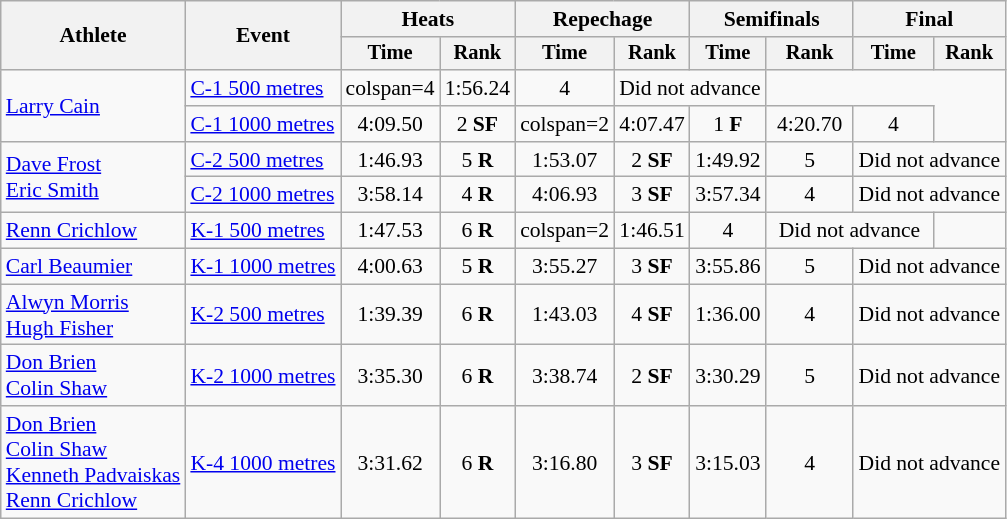<table class=wikitable style="font-size:90%">
<tr>
<th rowspan="2">Athlete</th>
<th rowspan="2">Event</th>
<th colspan=2>Heats</th>
<th colspan=2>Repechage</th>
<th colspan=2>Semifinals</th>
<th colspan=2>Final</th>
</tr>
<tr style="font-size:95%">
<th>Time</th>
<th>Rank</th>
<th>Time</th>
<th>Rank</th>
<th>Time</th>
<th>Rank</th>
<th>Time</th>
<th>Rank</th>
</tr>
<tr align=center>
<td align=left rowspan=2><a href='#'>Larry Cain</a></td>
<td align=left><a href='#'>C-1 500 metres</a></td>
<td>colspan=4</td>
<td>1:56.24</td>
<td>4</td>
<td colspan=2>Did not advance</td>
</tr>
<tr align=center>
<td align=left><a href='#'>C-1 1000 metres</a></td>
<td>4:09.50</td>
<td>2 <strong>SF</strong></td>
<td>colspan=2</td>
<td>4:07.47</td>
<td>1 <strong>F</strong></td>
<td>4:20.70</td>
<td>4</td>
</tr>
<tr align=center>
<td align=left rowspan=2><a href='#'>Dave Frost</a><br><a href='#'>Eric Smith</a></td>
<td align=left><a href='#'>C-2 500 metres</a></td>
<td>1:46.93</td>
<td>5 <strong>R</strong></td>
<td>1:53.07</td>
<td>2 <strong>SF</strong></td>
<td>1:49.92</td>
<td>5</td>
<td colspan=2>Did not advance</td>
</tr>
<tr align=center>
<td align=left><a href='#'>C-2 1000 metres</a></td>
<td>3:58.14</td>
<td>4 <strong>R</strong></td>
<td>4:06.93</td>
<td>3 <strong>SF</strong></td>
<td>3:57.34</td>
<td>4</td>
<td colspan=2>Did not advance</td>
</tr>
<tr align=center>
<td align=left><a href='#'>Renn Crichlow</a></td>
<td align=left><a href='#'>K-1 500 metres</a></td>
<td>1:47.53</td>
<td>6 <strong>R</strong></td>
<td>colspan=2</td>
<td>1:46.51</td>
<td>4</td>
<td colspan=2>Did not advance</td>
</tr>
<tr align=center>
<td align=left><a href='#'>Carl Beaumier</a></td>
<td align=left><a href='#'>K-1 1000 metres</a></td>
<td>4:00.63</td>
<td>5 <strong>R</strong></td>
<td>3:55.27</td>
<td>3 <strong>SF</strong></td>
<td>3:55.86</td>
<td>5</td>
<td colspan=2>Did not advance</td>
</tr>
<tr align=center>
<td align=left><a href='#'>Alwyn Morris</a><br><a href='#'>Hugh Fisher</a></td>
<td align=left><a href='#'>K-2 500 metres</a></td>
<td>1:39.39</td>
<td>6 <strong>R</strong></td>
<td>1:43.03</td>
<td>4 <strong>SF</strong></td>
<td>1:36.00</td>
<td>4</td>
<td colspan=2>Did not advance</td>
</tr>
<tr align=center>
<td align=left><a href='#'>Don Brien</a><br><a href='#'>Colin Shaw</a></td>
<td align=left><a href='#'>K-2 1000 metres</a></td>
<td>3:35.30</td>
<td>6 <strong>R</strong></td>
<td>3:38.74</td>
<td>2 <strong>SF</strong></td>
<td>3:30.29</td>
<td>5</td>
<td colspan=2>Did not advance</td>
</tr>
<tr align=center>
<td align=left><a href='#'>Don Brien</a><br><a href='#'>Colin Shaw</a><br><a href='#'>Kenneth Padvaiskas</a><br><a href='#'>Renn Crichlow</a></td>
<td align=left><a href='#'>K-4 1000 metres</a></td>
<td>3:31.62</td>
<td>6 <strong>R</strong></td>
<td>3:16.80</td>
<td>3 <strong>SF</strong></td>
<td>3:15.03</td>
<td>4</td>
<td colspan=2>Did not advance</td>
</tr>
</table>
